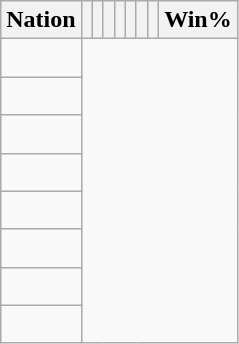<table class="wikitable sortable" style="text-align:center">
<tr>
<th>Nation</th>
<th></th>
<th></th>
<th></th>
<th></th>
<th></th>
<th></th>
<th></th>
<th>Win%</th>
</tr>
<tr>
<td align=left><br></td>
</tr>
<tr>
<td align=left><br></td>
</tr>
<tr>
<td align=left><br></td>
</tr>
<tr>
<td align=left><br></td>
</tr>
<tr>
<td align=left><br></td>
</tr>
<tr>
<td align=left><br></td>
</tr>
<tr>
<td align=left><br></td>
</tr>
<tr>
<td align=left><br></td>
</tr>
</table>
